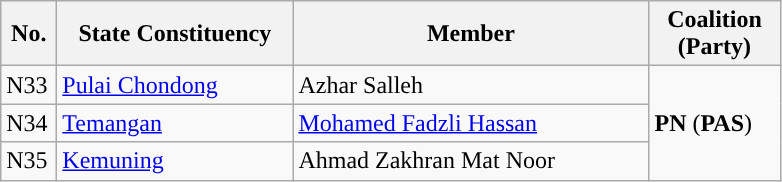<table class="wikitable">
<tr>
<th width="30">No.</th>
<th width="150">State Constituency</th>
<th width="230">Member</th>
<th width="80">Coalition (Party)</th>
</tr>
<tr>
<td>N33</td>
<td><a href='#'>Pulai Chondong</a></td>
<td>Azhar Salleh</td>
<td rowspan=3 style="background:"><strong>PN</strong> (<strong>PAS</strong>)</td>
</tr>
<tr>
<td>N34</td>
<td><a href='#'>Temangan</a></td>
<td><a href='#'>Mohamed Fadzli Hassan</a></td>
</tr>
<tr>
<td>N35</td>
<td><a href='#'>Kemuning</a></td>
<td>Ahmad Zakhran Mat Noor</td>
</tr>
</table>
